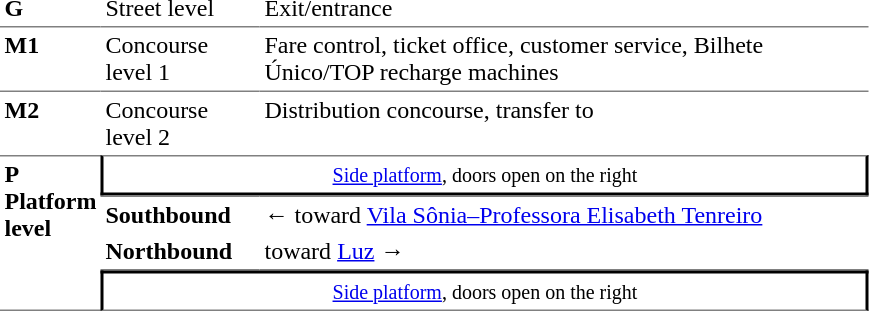<table table border=0 cellspacing=0 cellpadding=3>
<tr>
<td style="vertical-align:top;" width=50><strong>G</strong></td>
<td style="vertical-align:top;" width=100>Street level</td>
<td style="vertical-align:top;" width=400>Exit/entrance</td>
</tr>
<tr>
<td style="border-top:solid 1px gray;vertical-align:top;"><strong>M1</strong></td>
<td style="border-top:solid 1px gray;vertical-align:top;">Concourse level 1</td>
<td style="border-top:solid 1px gray;vertical-align:top;">Fare control, ticket office, customer service, Bilhete Único/TOP recharge machines</td>
</tr>
<tr>
<td style="border-top:solid 1px gray;vertical-align:top;"><strong>M2</strong></td>
<td style="border-top:solid 1px gray;vertical-align:top;">Concourse level 2</td>
<td style="border-top:solid 1px gray;vertical-align:top;">Distribution concourse, transfer to </td>
</tr>
<tr>
<td style="border-top:solid 1px gray;border-bottom:solid 1px gray;vertical-align:top;" rowspan=5><strong>P<br>Platform level</strong></td>
</tr>
<tr>
<td style="border-top:solid 1px gray;border-right:solid 2px black;border-left:solid 2px black;border-bottom:solid 2px black;text-align:center;" colspan=5><small><a href='#'>Side platform</a>, doors open on the right</small></td>
</tr>
<tr>
<td style="border-top:solid 1px gray;"><span><strong>Southbound</strong></span></td>
<td style="border-top:solid 1px gray;">←  toward <a href='#'>Vila Sônia–Professora Elisabeth Tenreiro</a></td>
</tr>
<tr>
<td style="border-bottom:solid 1px gray;"><span><strong>Northbound</strong></span></td>
<td style="border-bottom:solid 1px gray;"> toward <a href='#'>Luz</a> →</td>
</tr>
<tr>
<td style="border-top:solid 2px black;border-right:solid 2px black;border-left:solid 2px black;border-bottom:solid 1px gray;text-align:center;" colspan=5><small><a href='#'>Side platform</a>, doors open on the right</small></td>
</tr>
</table>
